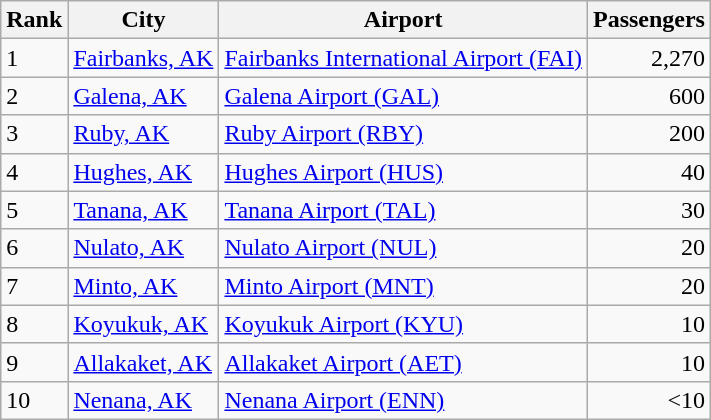<table class="wikitable">
<tr>
<th>Rank</th>
<th>City</th>
<th>Airport</th>
<th>Passengers</th>
</tr>
<tr>
<td>1</td>
<td><a href='#'>Fairbanks, AK</a></td>
<td><a href='#'>Fairbanks International Airport (FAI)</a></td>
<td align="right">2,270</td>
</tr>
<tr>
<td>2</td>
<td><a href='#'>Galena, AK</a></td>
<td><a href='#'>Galena Airport (GAL)</a></td>
<td align="right">600</td>
</tr>
<tr>
<td>3</td>
<td><a href='#'>Ruby, AK</a></td>
<td><a href='#'>Ruby Airport (RBY)</a></td>
<td align="right">200</td>
</tr>
<tr>
<td>4</td>
<td><a href='#'>Hughes, AK</a></td>
<td><a href='#'>Hughes Airport (HUS)</a></td>
<td align=right>40</td>
</tr>
<tr>
<td>5</td>
<td><a href='#'>Tanana, AK</a></td>
<td><a href='#'>Tanana Airport (TAL)</a></td>
<td align="right">30</td>
</tr>
<tr>
<td>6</td>
<td><a href='#'>Nulato, AK</a></td>
<td><a href='#'>Nulato Airport (NUL)</a></td>
<td align="right">20</td>
</tr>
<tr>
<td>7</td>
<td><a href='#'>Minto, AK</a></td>
<td><a href='#'>Minto Airport (MNT)</a></td>
<td align="right">20</td>
</tr>
<tr>
<td>8</td>
<td><a href='#'>Koyukuk, AK</a></td>
<td><a href='#'>Koyukuk Airport (KYU)</a></td>
<td align="right">10</td>
</tr>
<tr>
<td>9</td>
<td><a href='#'>Allakaket, AK</a></td>
<td><a href='#'>Allakaket Airport (AET)</a></td>
<td align="right">10</td>
</tr>
<tr>
<td>10</td>
<td><a href='#'>Nenana, AK</a></td>
<td><a href='#'>Nenana Airport (ENN)</a></td>
<td align="right"><10</td>
</tr>
</table>
